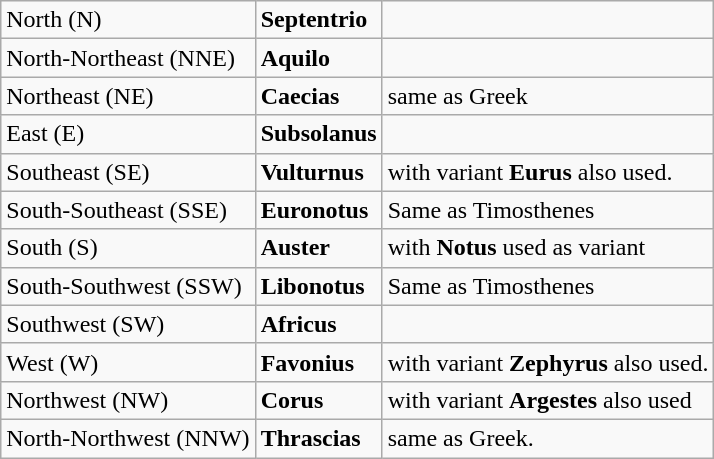<table class="wikitable">
<tr valign="top">
<td>North (N)</td>
<td><strong>Septentrio</strong></td>
<td></td>
</tr>
<tr valign="top">
<td>North-Northeast (NNE)</td>
<td><strong>Aquilo</strong></td>
<td></td>
</tr>
<tr valign="top">
<td>Northeast (NE)</td>
<td><strong>Caecias</strong></td>
<td>same as Greek</td>
</tr>
<tr valign="top">
<td>East (E)</td>
<td><strong>Subsolanus</strong></td>
<td></td>
</tr>
<tr valign="top">
<td>Southeast (SE)</td>
<td><strong>Vulturnus</strong></td>
<td>with variant <strong>Eurus</strong> also used.</td>
</tr>
<tr valign="top">
<td>South-Southeast (SSE)</td>
<td><strong>Euronotus</strong></td>
<td>Same as Timosthenes</td>
</tr>
<tr valign="top">
<td>South (S)</td>
<td><strong>Auster</strong></td>
<td>with <strong>Notus</strong> used as variant</td>
</tr>
<tr valign="top">
<td>South-Southwest (SSW)</td>
<td><strong>Libonotus</strong></td>
<td>Same as Timosthenes</td>
</tr>
<tr valign="top">
<td>Southwest (SW)</td>
<td><strong>Africus</strong></td>
<td></td>
</tr>
<tr valign="top">
<td>West (W)</td>
<td><strong>Favonius</strong></td>
<td>with variant <strong>Zephyrus</strong> also used.</td>
</tr>
<tr valign="top">
<td>Northwest (NW)</td>
<td><strong>Corus</strong></td>
<td>with variant <strong>Argestes</strong> also used</td>
</tr>
<tr valign="top">
<td>North-Northwest (NNW)</td>
<td><strong>Thrascias</strong></td>
<td>same as Greek.</td>
</tr>
</table>
